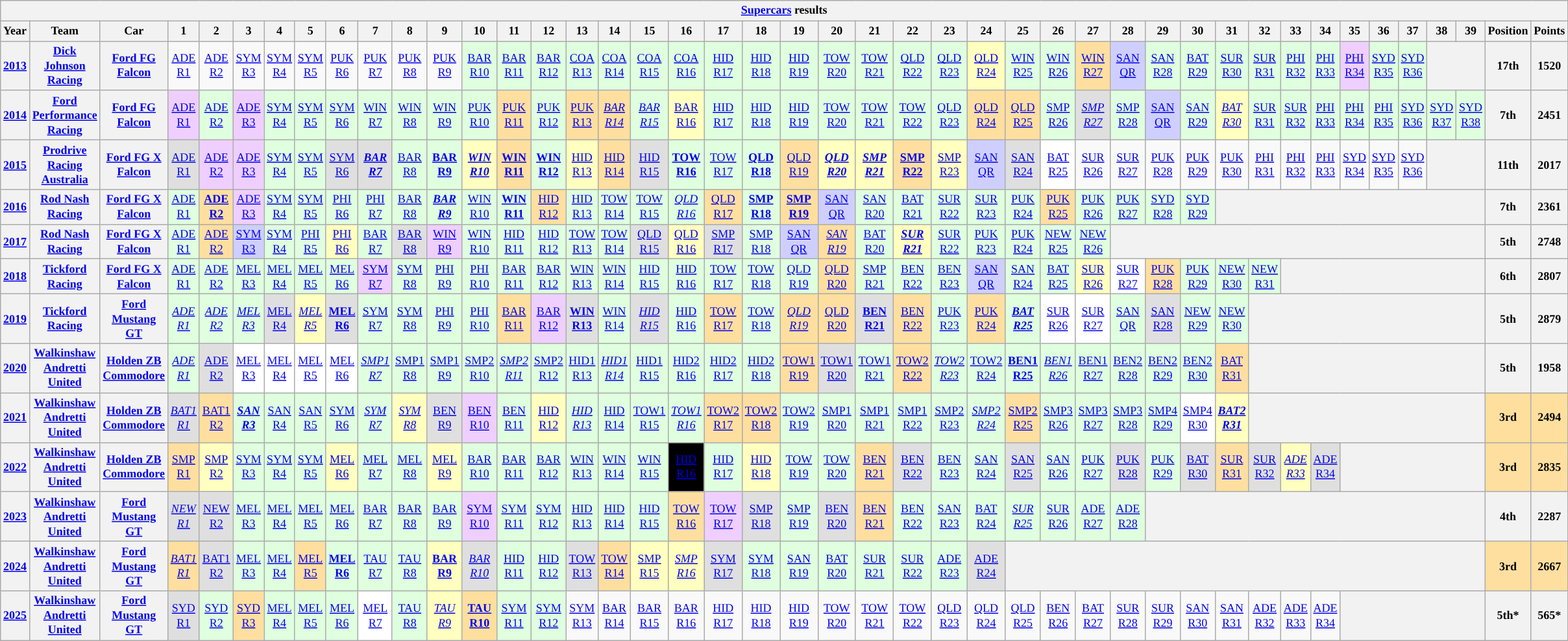<table class="wikitable" style="text-align:center; font-size:75%">
<tr>
<th colspan=45><a href='#'>Supercars</a> results</th>
</tr>
<tr>
<th>Year</th>
<th>Team</th>
<th>Car</th>
<th>1</th>
<th>2</th>
<th>3</th>
<th>4</th>
<th>5</th>
<th>6</th>
<th>7</th>
<th>8</th>
<th>9</th>
<th>10</th>
<th>11</th>
<th>12</th>
<th>13</th>
<th>14</th>
<th>15</th>
<th>16</th>
<th>17</th>
<th>18</th>
<th>19</th>
<th>20</th>
<th>21</th>
<th>22</th>
<th>23</th>
<th>24</th>
<th>25</th>
<th>26</th>
<th>27</th>
<th>28</th>
<th>29</th>
<th>30</th>
<th>31</th>
<th>32</th>
<th>33</th>
<th>34</th>
<th>35</th>
<th>36</th>
<th>37</th>
<th>38</th>
<th>39</th>
<th>Position</th>
<th>Points</th>
</tr>
<tr>
<th><a href='#'>2013</a></th>
<th><a href='#'>Dick Johnson Racing</a></th>
<th><a href='#'>Ford FG Falcon</a></th>
<td><a href='#'>ADE<br>R1</a></td>
<td><a href='#'>ADE<br>R2</a></td>
<td><a href='#'>SYM<br>R3</a></td>
<td><a href='#'>SYM<br>R4</a></td>
<td><a href='#'>SYM<br>R5</a></td>
<td><a href='#'>PUK<br>R6</a></td>
<td><a href='#'>PUK<br>R7</a></td>
<td><a href='#'>PUK<br>R8</a></td>
<td><a href='#'>PUK<br>R9</a></td>
<td style="background: #dfffdf"><a href='#'>BAR<br>R10</a><br></td>
<td style="background: #dfffdf"><a href='#'>BAR<br>R11</a><br></td>
<td style="background: #dfffdf"><a href='#'>BAR<br>R12</a><br></td>
<td style="background: #dfffdf"><a href='#'>COA<br>R13</a><br></td>
<td style="background: #dfffdf"><a href='#'>COA<br>R14</a><br></td>
<td style="background: #dfffdf"><a href='#'>COA<br>R15</a><br></td>
<td style="background: #dfffdf"><a href='#'>COA<br>R16</a><br></td>
<td style="background: #dfffdf"><a href='#'>HID<br>R17</a><br></td>
<td style="background: #dfffdf"><a href='#'>HID<br>R18</a><br></td>
<td style="background: #dfffdf"><a href='#'>HID<br>R19</a><br></td>
<td style="background: #dfffdf"><a href='#'>TOW<br>R20</a><br></td>
<td style="background: #dfffdf"><a href='#'>TOW<br>R21</a><br></td>
<td style="background: #dfffdf"><a href='#'>QLD<br>R22</a><br></td>
<td style="background: #dfffdf"><a href='#'>QLD<br>R23</a><br></td>
<td style="background: #ffffbf"><a href='#'>QLD<br>R24</a><br></td>
<td style="background: #dfffdf"><a href='#'>WIN<br>R25</a><br></td>
<td style="background: #dfffdf"><a href='#'>WIN<br>R26</a><br></td>
<td style="background: #ffdf9f"><a href='#'>WIN<br>R27</a><br></td>
<td style="background: #cfcfff"><a href='#'>SAN<br>QR</a><br></td>
<td style="background: #dfffdf"><a href='#'>SAN<br>R28</a><br></td>
<td style="background: #dfffdf"><a href='#'>BAT<br>R29</a><br></td>
<td style="background: #dfffdf"><a href='#'>SUR<br>R30</a><br></td>
<td style="background: #dfffdf"><a href='#'>SUR<br>R31</a><br></td>
<td style="background: #dfffdf"><a href='#'>PHI<br>R32</a><br></td>
<td style="background: #dfffdf"><a href='#'>PHI<br>R33</a><br></td>
<td style="background: #efcfff"><a href='#'>PHI<br>R34</a><br></td>
<td style="background: #dfffdf"><a href='#'>SYD<br>R35</a><br></td>
<td style="background: #dfffdf"><a href='#'>SYD<br>R36</a><br></td>
<th colspan=2></th>
<th>17th</th>
<th>1520</th>
</tr>
<tr>
<th><a href='#'>2014</a></th>
<th><a href='#'>Ford Performance Racing</a></th>
<th><a href='#'>Ford FG Falcon</a></th>
<td style="background: #efcfff"><a href='#'>ADE<br>R1</a><br></td>
<td style="background: #dfffdf"><a href='#'>ADE<br>R2</a><br></td>
<td style="background: #efcfff"><a href='#'>ADE<br>R3</a><br></td>
<td style="background: #dfffdf"><a href='#'>SYM<br>R4</a><br></td>
<td style="background: #dfffdf"><a href='#'>SYM<br>R5</a><br></td>
<td style="background: #dfffdf"><a href='#'>SYM<br>R6</a><br></td>
<td style="background: #dfffdf"><a href='#'>WIN<br>R7</a><br></td>
<td style="background: #dfffdf"><a href='#'>WIN<br>R8</a><br></td>
<td style="background: #dfffdf"><a href='#'>WIN<br>R9</a><br></td>
<td style="background: #dfffdf"><a href='#'>PUK<br>R10</a><br></td>
<td style="background: #ffdf9f"><a href='#'>PUK<br>R11</a><br></td>
<td style="background: #dfffdf"><a href='#'>PUK<br>R12</a><br></td>
<td style="background: #ffdf9f"><a href='#'>PUK<br>R13</a><br></td>
<td style="background: #ffdf9f"><em><a href='#'>BAR<br>R14</a><br></em></td>
<td style="background: #dfffdf"><em><a href='#'>BAR<br>R15</a><br></em></td>
<td style="background: #ffffbf"><a href='#'>BAR<br>R16</a><br></td>
<td style="background: #dfffdf"><a href='#'>HID<br>R17</a><br></td>
<td style="background: #dfffdf"><a href='#'>HID<br>R18</a><br></td>
<td style="background: #dfffdf"><a href='#'>HID<br>R19</a><br></td>
<td style="background: #dfffdf"><a href='#'>TOW<br>R20</a><br></td>
<td style="background: #dfffdf"><a href='#'>TOW<br>R21</a><br></td>
<td style="background: #dfffdf"><a href='#'>TOW<br>R22</a><br></td>
<td style="background: #dfffdf"><a href='#'>QLD<br>R23</a><br></td>
<td style="background: #ffdf9f"><a href='#'>QLD<br>R24</a><br></td>
<td style="background: #ffdf9f"><a href='#'>QLD<br>R25</a><br></td>
<td style="background: #dfffdf"><a href='#'>SMP<br>R26</a><br></td>
<td style="background: #dfdfdf"><em><a href='#'>SMP<br>R27</a><br></em></td>
<td style="background: #dfffdf"><a href='#'>SMP<br>R28</a><br></td>
<td style="background: #cfcfff"><a href='#'>SAN<br>QR</a><br></td>
<td style="background: #dfffdf"><a href='#'>SAN<br>R29</a><br></td>
<td style="background: #ffffbf"><em><a href='#'>BAT<br>R30</a><br></em></td>
<td style="background: #dfffdf"><a href='#'>SUR<br>R31</a><br></td>
<td style="background: #dfffdf"><a href='#'>SUR<br>R32</a><br></td>
<td style="background: #dfffdf"><a href='#'>PHI<br>R33</a><br></td>
<td style="background: #dfffdf"><a href='#'>PHI<br>R34</a><br></td>
<td style="background: #dfffdf"><a href='#'>PHI<br>R35</a><br></td>
<td style="background: #dfffdf"><a href='#'>SYD<br>R36</a><br></td>
<td style="background: #dfffdf"><a href='#'>SYD<br>R37</a><br></td>
<td style="background: #dfffdf"><a href='#'>SYD<br>R38</a><br></td>
<th>7th</th>
<th>2451</th>
</tr>
<tr>
<th><a href='#'>2015</a></th>
<th><a href='#'>Prodrive Racing Australia</a></th>
<th><a href='#'>Ford FG X Falcon</a></th>
<td style="background: #dfdfdf"><a href='#'>ADE<br>R1</a><br></td>
<td style="background: #efcfff"><a href='#'>ADE<br>R2</a><br></td>
<td style="background: #efcfff"><a href='#'>ADE<br>R3</a><br></td>
<td style="background: #dfffdf"><a href='#'>SYM<br>R4</a><br></td>
<td style="background: #dfffdf"><a href='#'>SYM<br>R5</a><br></td>
<td style="background: #dfdfdf"><a href='#'>SYM<br>R6</a><br></td>
<td style="background: #dfdfdf"><strong><em><a href='#'>BAR<br>R7</a><br></em></strong></td>
<td style="background: #dfffdf"><a href='#'>BAR<br>R8</a><br></td>
<td style="background: #dfffdf"><strong><a href='#'>BAR<br>R9</a><br></strong></td>
<td style="background: #ffffbf"><strong><em><a href='#'>WIN<br>R10</a><br></em></strong></td>
<td style="background: #ffdf9f"><strong><a href='#'>WIN<br>R11</a><br></strong></td>
<td style="background: #dfffdf"><strong><a href='#'>WIN<br>R12</a><br></strong></td>
<td style="background: #ffffbf"><a href='#'>HID<br>R13</a><br></td>
<td style="background: #ffdf9f"><a href='#'>HID<br>R14</a><br></td>
<td style="background: #dfdfdf"><a href='#'>HID<br>R15</a><br></td>
<td style="background: #dfffdf"><strong><a href='#'>TOW<br>R16</a><br></strong></td>
<td style="background: #dfffdf"><a href='#'>TOW<br>R17</a><br></td>
<td style="background: #dfffdf"><strong><a href='#'>QLD<br>R18</a><br></strong></td>
<td style="background: #ffdf9f"><a href='#'>QLD<br>R19</a><br></td>
<td style="background: #ffffbf"><strong><em><a href='#'>QLD<br>R20</a><br></em></strong></td>
<td style="background: #ffffbf"><strong><em><a href='#'>SMP<br>R21</a><br></em></strong></td>
<td style="background: #ffdf9f"><strong><a href='#'>SMP<br>R22</a><br></strong></td>
<td style="background: #ffffbf"><a href='#'>SMP<br>R23</a><br></td>
<td style="background: #cfcfff"><a href='#'>SAN<br>QR</a><br></td>
<td style="background: #dfdfdf"><a href='#'>SAN<br>R24</a><br></td>
<td style="background: #ffffff"><a href='#'>BAT<br>R25</a><br></td>
<td><a href='#'>SUR<br>R26</a></td>
<td><a href='#'>SUR<br>R27</a></td>
<td><a href='#'>PUK<br>R28</a></td>
<td><a href='#'>PUK<br>R29</a></td>
<td><a href='#'>PUK<br>R30</a></td>
<td><a href='#'>PHI<br>R31</a></td>
<td><a href='#'>PHI<br>R32</a></td>
<td><a href='#'>PHI<br>R33</a></td>
<td><a href='#'>SYD<br>R34</a></td>
<td><a href='#'>SYD<br>R35</a></td>
<td><a href='#'>SYD<br>R36</a></td>
<th colspan=2></th>
<th>11th</th>
<th>2017</th>
</tr>
<tr>
<th><a href='#'>2016</a></th>
<th><a href='#'>Rod Nash Racing</a></th>
<th><a href='#'>Ford FG X Falcon</a></th>
<td style="background: #dfffdf"><a href='#'>ADE<br>R1</a><br></td>
<td style="background: #ffdf9f"><strong><a href='#'>ADE<br>R2</a><br></strong></td>
<td style="background: #efcfff"><a href='#'>ADE<br>R3</a><br></td>
<td style="background: #dfffdf"><a href='#'>SYM<br>R4</a><br></td>
<td style="background: #dfffdf"><a href='#'>SYM<br>R5</a><br></td>
<td style="background: #dfffdf"><a href='#'>PHI<br>R6</a><br></td>
<td style="background: #dfffdf"><a href='#'>PHI<br>R7</a><br></td>
<td style="background: #dfffdf"><a href='#'>BAR<br>R8</a><br></td>
<td style="background: #dfffdf"><strong><em><a href='#'>BAR<br>R9</a><br></em></strong></td>
<td style="background: #dfffdf"><a href='#'>WIN<br>R10</a><br></td>
<td style="background: #dfffdf"><strong><a href='#'>WIN<br>R11</a><br></strong></td>
<td style="background: #ffdf9f"><a href='#'>HID<br>R12</a><br></td>
<td style="background: #dfffdf"><a href='#'>HID<br>R13</a><br></td>
<td style="background: #dfffdf"><a href='#'>TOW<br>R14</a><br></td>
<td style="background: #dfffdf"><a href='#'>TOW<br>R15</a><br></td>
<td style="background: #dfffdf"><em><a href='#'>QLD<br>R16</a><br></em></td>
<td style="background: #ffdf9f"><a href='#'>QLD<br>R17</a><br></td>
<td style="background: #dfffdf"><strong><a href='#'>SMP<br>R18</a><br></strong></td>
<td style="background: #ffdf9f"><strong><a href='#'>SMP<br>R19</a><br></strong></td>
<td style="background: #cfcfff"><a href='#'>SAN<br>QR</a><br></td>
<td style="background: #dfffdf"><a href='#'>SAN<br>R20</a><br></td>
<td style="background: #dfffdf"><a href='#'>BAT<br>R21</a><br></td>
<td style="background: #dfffdf"><a href='#'>SUR<br>R22</a><br></td>
<td style="background: #dfffdf"><a href='#'>SUR<br>R23</a><br></td>
<td style="background: #dfffdf"><a href='#'>PUK<br>R24</a><br></td>
<td style="background: #ffdf9f"><a href='#'>PUK<br>R25</a><br></td>
<td style="background: #dfffdf"><a href='#'>PUK<br>R26</a><br></td>
<td style="background: #dfffdf"><a href='#'>PUK<br>R27</a><br></td>
<td style="background: #dfffdf"><a href='#'>SYD<br>R28</a><br></td>
<td style="background: #dfffdf"><a href='#'>SYD<br>R29</a><br></td>
<th colspan=9></th>
<th>7th</th>
<th>2361</th>
</tr>
<tr>
<th><a href='#'>2017</a></th>
<th><a href='#'>Rod Nash Racing</a></th>
<th><a href='#'>Ford FG X Falcon</a></th>
<td style="background: #dfffdf"><a href='#'>ADE<br>R1</a><br></td>
<td style="background: #ffdf9f"><a href='#'>ADE<br>R2</a><br></td>
<td style="background: #cfcfff"><a href='#'>SYM<br>R3</a><br></td>
<td style="background: #dfffdf"><a href='#'>SYM<br>R4</a><br></td>
<td style="background: #dfffdf"><a href='#'>PHI<br>R5</a><br></td>
<td style="background: #ffffbf"><a href='#'>PHI<br>R6</a><br></td>
<td style="background: #dfffdf"><a href='#'>BAR<br>R7</a><br></td>
<td style="background: #dfdfdf"><a href='#'>BAR<br>R8</a><br></td>
<td style="background: #efcfff"><a href='#'>WIN<br>R9</a><br></td>
<td style="background: #dfffdf"><a href='#'>WIN<br>R10</a><br></td>
<td style="background: #dfffdf"><a href='#'>HID<br>R11</a><br></td>
<td style="background: #dfffdf"><a href='#'>HID<br>R12</a><br></td>
<td style="background: #dfffdf"><a href='#'>TOW<br>R13</a><br></td>
<td style="background: #dfffdf"><a href='#'>TOW<br>R14</a><br></td>
<td style="background: #dfdfdf"><a href='#'>QLD<br>R15</a><br></td>
<td style="background: #ffffbf"><a href='#'>QLD<br>R16</a><br></td>
<td style="background: #dfdfdf"><a href='#'>SMP<br>R17</a><br></td>
<td style="background: #dfffdf"><a href='#'>SMP<br>R18</a><br></td>
<td style="background: #cfcfff"><a href='#'>SAN<br>QR</a><br></td>
<td style="background: #ffdf9f"><em><a href='#'>SAN<br>R19</a><br></em></td>
<td style="background: #dfffdf"><a href='#'>BAT<br>R20</a><br></td>
<td style="background: #ffffbf"><strong><em><a href='#'>SUR<br>R21</a><br></em></strong></td>
<td style="background: #dfffdf"><a href='#'>SUR<br>R22</a><br></td>
<td style="background: #dfffdf"><a href='#'>PUK<br>R23</a><br></td>
<td style="background: #dfffdf"><a href='#'>PUK<br>R24</a><br></td>
<td style="background: #dfffdf"><a href='#'>NEW<br>R25</a><br></td>
<td style="background: #dfffdf"><a href='#'>NEW<br>R26</a><br></td>
<th colspan=12></th>
<th>5th</th>
<th>2748</th>
</tr>
<tr>
<th><a href='#'>2018</a></th>
<th><a href='#'>Tickford Racing</a></th>
<th><a href='#'>Ford FG X Falcon</a></th>
<td style="background: #dfffdf"><a href='#'>ADE<br>R1</a><br></td>
<td style="background: #dfffdf"><a href='#'>ADE<br>R2</a><br></td>
<td style="background: #dfffdf"><a href='#'>MEL<br>R3</a><br></td>
<td style="background: #dfffdf"><a href='#'>MEL<br>R4</a><br></td>
<td style="background: #dfffdf"><a href='#'>MEL<br>R5</a><br></td>
<td style="background: #dfffdf"><a href='#'>MEL<br>R6</a><br></td>
<td style="background: #efcfff"><a href='#'>SYM<br>R7</a><br></td>
<td style="background: #dfffdf"><a href='#'>SYM<br>R8</a><br></td>
<td style="background: #dfffdf"><a href='#'>PHI<br>R9</a><br></td>
<td style="background: #dfffdf"><a href='#'>PHI<br>R10</a><br></td>
<td style="background: #dfffdf"><a href='#'>BAR<br>R11</a><br></td>
<td style="background: #dfffdf"><a href='#'>BAR<br>R12</a><br></td>
<td style="background: #dfffdf"><a href='#'>WIN<br>R13</a><br></td>
<td style="background: #dfffdf"><a href='#'>WIN<br>R14</a><br></td>
<td style="background: #dfffdf"><a href='#'>HID<br>R15</a><br></td>
<td style="background: #dfffdf"><a href='#'>HID<br>R16</a><br></td>
<td style="background: #dfffdf"><a href='#'>TOW<br>R17</a><br></td>
<td style="background: #dfffdf"><a href='#'>TOW<br>R18</a><br></td>
<td style="background: #dfffdf"><a href='#'>QLD<br>R19</a><br></td>
<td style="background: #ffdf9f"><a href='#'>QLD<br>R20</a><br></td>
<td style="background: #dfffdf"><a href='#'>SMP<br>R21</a><br></td>
<td style="background: #dfffdf"><a href='#'>BEN<br>R22</a><br></td>
<td style="background: #dfffdf"><a href='#'>BEN<br>R23</a><br></td>
<td style="background: #cfcfff"><a href='#'>SAN<br>QR</a><br></td>
<td style="background: #dfffdf"><a href='#'>SAN<br>R24</a><br></td>
<td style="background: #dfffdf"><a href='#'>BAT<br>R25</a><br></td>
<td style="background: #ffffbf"><a href='#'>SUR<br>R26</a><br></td>
<td style="background: #ffffff"><a href='#'>SUR<br>R27</a><br></td>
<td style="background: #ffdf9f"><a href='#'>PUK<br>R28</a><br></td>
<td style="background: #dfffdf"><a href='#'>PUK<br>R29</a><br></td>
<td style="background: #dfffdf"><a href='#'>NEW<br>R30</a><br></td>
<td style="background: #dfffdf"><a href='#'>NEW<br>R31</a><br></td>
<th colspan=7></th>
<th>6th</th>
<th>2807</th>
</tr>
<tr>
<th><a href='#'>2019</a></th>
<th><a href='#'>Tickford Racing</a></th>
<th><a href='#'>Ford Mustang GT</a></th>
<td style="background: #dfffdf"><em><a href='#'>ADE<br>R1</a><br></em></td>
<td style="background: #dfffdf"><em><a href='#'>ADE<br>R2</a><br></em></td>
<td style="background: #dfffdf"><em><a href='#'>MEL<br>R3</a><br></em></td>
<td style="background: #dfdfdf"><a href='#'>MEL<br>R4</a><br></td>
<td style="background: #ffffbf"><em><a href='#'>MEL<br>R5</a><br></em></td>
<td style="background: #dfdfdf"><strong><a href='#'>MEL<br>R6</a><br></strong></td>
<td style="background: #dfffdf"><a href='#'>SYM<br>R7</a><br></td>
<td style="background: #dfffdf"><a href='#'>SYM<br>R8</a><br></td>
<td style="background: #dfffdf"><a href='#'>PHI<br>R9</a><br></td>
<td style="background: #dfffdf"><a href='#'>PHI<br>R10</a><br></td>
<td style="background: #ffdf9f"><a href='#'>BAR<br>R11</a><br></td>
<td style="background: #efcfff"><a href='#'>BAR<br>R12</a><br></td>
<td style="background: #dfdfdf"><strong><a href='#'>WIN<br>R13</a><br></strong></td>
<td style="background: #dfffdf"><a href='#'>WIN<br>R14</a><br></td>
<td style="background: #dfdfdf"><em><a href='#'>HID<br>R15</a><br></em></td>
<td style="background: #dfffdf"><a href='#'>HID<br>R16</a><br></td>
<td style="background: #ffdf9f"><a href='#'>TOW<br>R17</a><br></td>
<td style="background: #dfffdf"><a href='#'>TOW<br>R18</a><br></td>
<td style="background: #ffdf9f"><em><a href='#'>QLD<br>R19</a><br></em></td>
<td style="background: #ffdf9f"><a href='#'>QLD<br>R20</a><br></td>
<td style="background: #dfdfdf"><strong><a href='#'>BEN<br>R21</a><br></strong></td>
<td style="background: #ffdf9f"><a href='#'>BEN<br>R22</a><br></td>
<td style="background: #dfffdf"><a href='#'>PUK<br>R23</a><br></td>
<td style="background: #ffdf9f"><a href='#'>PUK<br>R24</a><br></td>
<td style="background: #dfffdf"><strong><em><a href='#'>BAT<br>R25</a><br></em></strong></td>
<td style="background: #ffffff"><a href='#'>SUR<br>R26</a><br></td>
<td style="background: #ffffff"><a href='#'>SUR<br>R27</a><br></td>
<td style="background: #dfffdf"><a href='#'>SAN<br>QR</a><br></td>
<td style="background: #dfdfdf"><a href='#'>SAN<br>R28</a><br></td>
<td style="background: #dfffdf"><a href='#'>NEW<br>R29</a><br></td>
<td style="background: #dfffdf"><a href='#'>NEW<br>R30</a><br></td>
<th colspan=8></th>
<th>5th</th>
<th>2879</th>
</tr>
<tr>
<th><a href='#'>2020</a></th>
<th><a href='#'>Walkinshaw Andretti United</a></th>
<th><a href='#'>Holden ZB Commodore</a></th>
<td style="background: #dfffdf"><em><a href='#'>ADE<br>R1</a><br></em></td>
<td style="background: #dfdfdf"><a href='#'>ADE<br>R2</a><br></td>
<td style="background: #ffffff"><a href='#'>MEL<br>R3</a><br></td>
<td style="background: #ffffff"><a href='#'>MEL<br>R4</a><br></td>
<td style="background: #ffffff"><a href='#'>MEL<br>R5</a><br></td>
<td style="background: #ffffff"><a href='#'>MEL<br>R6</a><br></td>
<td style="background: #dfffdf"><em><a href='#'>SMP1<br>R7</a><br></em></td>
<td style="background: #dfffdf"><a href='#'>SMP1<br>R8</a><br></td>
<td style="background: #dfffdf"><a href='#'>SMP1<br>R9</a><br></td>
<td style="background: #dfffdf"><a href='#'>SMP2<br>R10</a><br></td>
<td style="background: #dfffdf"><em><a href='#'>SMP2<br>R11</a><br></em></td>
<td style="background: #dfffdf"><a href='#'>SMP2<br>R12</a><br></td>
<td style="background: #dfffdf"><a href='#'>HID1<br>R13</a><br></td>
<td style="background: #dfffdf"><em><a href='#'>HID1<br>R14</a><br></em></td>
<td style="background: #dfffdf"><a href='#'>HID1<br>R15</a><br></td>
<td style="background: #dfffdf"><a href='#'>HID2<br>R16</a><br></td>
<td style="background: #dfffdf"><a href='#'>HID2<br>R17</a><br></td>
<td style="background: #dfffdf"><a href='#'>HID2<br>R18</a><br></td>
<td style="background: #ffdf9f"><a href='#'>TOW1<br>R19</a><br></td>
<td style="background: #dfdfdf"><a href='#'>TOW1<br>R20</a><br></td>
<td style="background: #dfffdf"><a href='#'>TOW1<br>R21</a><br></td>
<td style="background: #ffdf9f"><a href='#'>TOW2<br>R22</a><br></td>
<td style="background: #dfffdf"><em><a href='#'>TOW2<br>R23</a><br></em></td>
<td style="background: #dfffdf"><a href='#'>TOW2<br>R24</a><br></td>
<td style="background: #dfffdf"><strong><a href='#'>BEN1<br>R25</a><br></strong></td>
<td style="background: #dfffdf"><em><a href='#'>BEN1<br>R26</a><br></em></td>
<td style="background: #dfffdf"><a href='#'>BEN1<br>R27</a><br></td>
<td style="background: #dfffdf"><a href='#'>BEN2<br>R28</a><br></td>
<td style="background: #dfffdf"><a href='#'>BEN2<br>R29</a><br></td>
<td style="background: #dfffdf"><a href='#'>BEN2<br>R30</a><br></td>
<td style="background: #ffdf9f"><a href='#'>BAT<br>R31</a><br></td>
<th colspan=8></th>
<th>5th</th>
<th>1958</th>
</tr>
<tr>
<th><a href='#'>2021</a></th>
<th><a href='#'>Walkinshaw Andretti United</a></th>
<th><a href='#'>Holden ZB Commodore</a></th>
<td style="background: #dfdfdf"><em><a href='#'>BAT1<br>R1</a><br></em></td>
<td style="background: #ffdf9f"><a href='#'>BAT1<br>R2</a><br></td>
<td style="background: #dfffdf"><strong><em><a href='#'>SAN<br>R3</a><br></em></strong></td>
<td style="background: #dfffdf"><a href='#'>SAN<br>R4</a><br></td>
<td style="background: #dfffdf"><a href='#'>SAN<br>R5</a><br></td>
<td style="background: #dfffdf"><a href='#'>SYM<br>R6</a><br></td>
<td style="background: #dfffdf"><em><a href='#'>SYM<br>R7</a><br></em></td>
<td style="background: #ffffbf"><em><a href='#'>SYM<br>R8</a><br></em></td>
<td style="background: #dfdfdf"><a href='#'>BEN<br>R9</a><br></td>
<td style="background: #efcfff"><a href='#'>BEN<br>R10</a><br></td>
<td style="background: #dfffdf"><a href='#'>BEN<br>R11</a><br></td>
<td style="background: #ffffbf"><a href='#'>HID<br>R12</a><br></td>
<td style="background: #dfffdf"><em><a href='#'>HID<br>R13</a><br></em></td>
<td style="background: #dfffdf"><a href='#'>HID<br>R14</a><br></td>
<td style="background: #dfffdf"><a href='#'>TOW1<br>R15</a><br></td>
<td style="background: #dfffdf"><em><a href='#'>TOW1<br>R16</a><br></em></td>
<td style="background: #ffdf9f"><a href='#'>TOW2<br>R17</a><br></td>
<td style="background: #ffdf9f"><a href='#'>TOW2<br>R18</a><br></td>
<td style="background: #dfffdf"><a href='#'>TOW2<br>R19</a><br></td>
<td style="background: #dfffdf"><a href='#'>SMP1<br>R20</a><br></td>
<td style="background: #dfffdf"><a href='#'>SMP1<br>R21</a><br></td>
<td style="background: #dfffdf"><a href='#'>SMP1<br>R22</a><br></td>
<td style="background: #dfffdf"><a href='#'>SMP2<br>R23</a><br></td>
<td style="background: #dfffdf"><em><a href='#'>SMP2<br>R24</a><br></em></td>
<td style="background: #ffdf9f"><a href='#'>SMP2<br>R25</a><br></td>
<td style="background: #dfffdf"><a href='#'>SMP3<br>R26</a><br></td>
<td style="background: #dfffdf"><a href='#'>SMP3<br>R27</a><br></td>
<td style="background: #dfffdf"><a href='#'>SMP3<br>R28</a><br></td>
<td style="background: #dfffdf"><a href='#'>SMP4<br>R29</a><br></td>
<td style="background: #ffffff"><a href='#'>SMP4<br>R30</a><br></td>
<td style="background: #ffffbf"><strong><em><a href='#'>BAT2<br>R31</a><br></em></strong></td>
<th colspan=8></th>
<th style="background: #ffdf9d">3rd</th>
<th style="background: #ffdf9d">2494</th>
</tr>
<tr>
<th><a href='#'>2022</a></th>
<th><a href='#'>Walkinshaw Andretti United</a></th>
<th><a href='#'>Holden ZB Commodore</a></th>
<td style="background: #ffdf9f"><a href='#'>SMP<br>R1</a><br></td>
<td style="background: #ffffbf"><a href='#'>SMP<br>R2</a><br></td>
<td style="background: #dfffdf"><a href='#'>SYM<br>R3</a><br></td>
<td style="background: #dfffdf"><a href='#'>SYM<br>R4</a><br></td>
<td style="background: #dfffdf"><a href='#'>SYM<br>R5</a><br></td>
<td style="background: #ffffbf"><a href='#'>MEL<br>R6</a><br></td>
<td style="background: #dfffdf"><a href='#'>MEL<br>R7</a><br></td>
<td style="background: #dfffdf"><a href='#'>MEL<br>R8</a><br></td>
<td style="background: #ffffbf"><a href='#'>MEL<br>R9</a><br></td>
<td style="background: #dfffdf"><a href='#'>BAR<br>R10</a><br></td>
<td style="background: #dfffdf"><a href='#'>BAR<br>R11</a><br></td>
<td style="background: #dfffdf"><a href='#'>BAR<br>R12</a><br></td>
<td style="background: #dfffdf"><a href='#'>WIN<br>R13</a><br></td>
<td style="background: #dfffdf"><a href='#'>WIN<br>R14</a><br></td>
<td style="background: #dfffdf"><a href='#'>WIN<br>R15</a><br></td>
<td style="background:#000000; color:white;"><a href='#'><span>HID<br>R16</span></a><br></td>
<td style="background: #dfffdf"><a href='#'>HID<br>R17</a><br></td>
<td style="background: #ffffbf"><a href='#'>HID<br>R18</a><br></td>
<td style="background: #dfffdf"><a href='#'>TOW<br>R19</a><br></td>
<td style="background: #dfffdf"><a href='#'>TOW<br>R20</a><br></td>
<td style="background: #ffdf9f"><a href='#'>BEN<br>R21</a><br></td>
<td style="background: #dfdfdf"><a href='#'>BEN<br>R22</a><br></td>
<td style="background: #dfffdf"><a href='#'>BEN<br>R23</a><br></td>
<td style="background: #dfffdf"><a href='#'>SAN<br>R24</a><br></td>
<td style="background: #dfdfdf"><a href='#'>SAN<br>R25</a><br></td>
<td style="background: #dfffdf"><a href='#'>SAN<br>R26</a><br></td>
<td style="background: #dfffdf"><a href='#'>PUK<br>R27</a><br></td>
<td style="background: #dfdfdf"><a href='#'>PUK<br>R28</a><br></td>
<td style="background: #dfffdf"><a href='#'>PUK<br>R29</a><br></td>
<td style="background: #dfdfdf"><a href='#'>BAT<br>R30</a><br></td>
<td style="background: #ffdf9f"><a href='#'>SUR<br>R31</a><br></td>
<td style="background: #dfdfdf"><a href='#'>SUR<br>R32</a><br></td>
<td style="background: #ffffbf"><em><a href='#'>ADE<br>R33</a><br></em></td>
<td style="background: #dfdfdf"><a href='#'>ADE<br>R34</a><br></td>
<th colspan=5></th>
<th style="background: #ffdf9f">3rd</th>
<th style="background: #ffdf9f">2835</th>
</tr>
<tr>
<th><a href='#'>2023</a></th>
<th><a href='#'>Walkinshaw Andretti United</a></th>
<th><a href='#'>Ford Mustang GT</a></th>
<td style="background:#dfdfdf"><em><a href='#'>NEW<br>R1</a><br></em></td>
<td style="background:#dfdfdf"><a href='#'>NEW<br>R2</a><br></td>
<td style="background:#dfffdf"><a href='#'>MEL<br>R3</a><br></td>
<td style="background:#dfffdf"><a href='#'>MEL<br>R4</a><br></td>
<td style="background:#dfffdf"><a href='#'>MEL<br>R5</a><br></td>
<td style="background:#dfffdf"><a href='#'>MEL<br>R6</a><br></td>
<td style="background:#dfffdf"><a href='#'>BAR<br>R7</a><br></td>
<td style="background:#dfffdf"><a href='#'>BAR<br>R8</a><br></td>
<td style="background:#dfffdf"><a href='#'>BAR<br>R9</a><br></td>
<td style="background:#efcfff"><a href='#'>SYM<br>R10</a><br></td>
<td style="background:#dfffdf"><a href='#'>SYM<br>R11</a><br></td>
<td style="background:#dfffdf"><a href='#'>SYM<br>R12</a><br></td>
<td style="background:#dfffdf"><a href='#'>HID<br>R13</a><br></td>
<td style="background:#dfffdf"><a href='#'>HID<br>R14</a><br></td>
<td style="background:#dfffdf"><a href='#'>HID<br>R15</a><br></td>
<td style="background:#ffdf9f"><a href='#'>TOW<br>R16</a><br></td>
<td style="background:#efcfff"><a href='#'>TOW<br>R17</a><br></td>
<td style="background:#dfdfdf"><a href='#'>SMP<br>R18</a><br></td>
<td style="background:#dfffdf"><a href='#'>SMP<br>R19</a><br></td>
<td style="background:#dfdfdf"><a href='#'>BEN<br>R20</a><br></td>
<td style="background:#ffdf9f"><a href='#'>BEN<br>R21</a><br></td>
<td style="background:#dfffdf"><a href='#'>BEN<br>R22</a><br></td>
<td style="background:#dfffdf"><a href='#'>SAN<br>R23</a><br></td>
<td style="background:#dfffdf"><a href='#'>BAT<br>R24</a><br></td>
<td style="background:#dfffdf"><em><a href='#'>SUR<br>R25</a></em><br></td>
<td style="background:#dfffdf"><a href='#'>SUR<br>R26</a><br></td>
<td style="background:#dfffdf"><a href='#'>ADE<br>R27</a><br></td>
<td style="background:#dfffdf"><a href='#'>ADE<br>R28</a><br></td>
<th colspan=11></th>
<th>4th</th>
<th>2287</th>
</tr>
<tr>
<th><a href='#'>2024</a></th>
<th><a href='#'>Walkinshaw Andretti United</a></th>
<th><a href='#'>Ford Mustang GT</a></th>
<td style=background:#ffdf9f><em><a href='#'>BAT1<br>R1</a><br></em></td>
<td style=background:#dfdfdf><a href='#'>BAT1<br>R2</a><br></td>
<td style=background:#dfffdf><a href='#'>MEL<br>R3</a><br></td>
<td style=background:#dfffdf><a href='#'>MEL<br>R4</a><br></td>
<td style=background:#ffdf9f><a href='#'>MEL<br>R5</a><br></td>
<td style=background:#dfffdf><strong><a href='#'>MEL<br>R6</a><br></strong></td>
<td style=background:#dfffdf><a href='#'>TAU<br>R7</a><br></td>
<td style=background:#dfffdf><a href='#'>TAU<br>R8</a><br></td>
<td style=background:#ffffbf><strong><a href='#'>BAR<br>R9</a><br></strong></td>
<td style=background:#dfdfdf><em><a href='#'>BAR<br>R10</a><br></em></td>
<td style=background:#dfffdf><a href='#'>HID<br>R11</a><br></td>
<td style=background:#dfffdf><a href='#'>HID<br>R12</a><br></td>
<td style=background:#dfdfdf><a href='#'>TOW<br>R13</a><br></td>
<td style=background:#ffdf9f><a href='#'>TOW<br>R14</a><br></td>
<td style=background:#ffffbf><a href='#'>SMP<br>R15</a><br></td>
<td style=background:#ffffbf><em><a href='#'>SMP<br>R16</a><br></em></td>
<td style=background:#dfdfdf><a href='#'>SYM<br>R17</a><br></td>
<td style=background:#dfffdf><a href='#'>SYM<br>R18</a><br></td>
<td style=background:#dfffdf><a href='#'>SAN<br>R19</a><br></td>
<td style=background:#dfffdf><a href='#'>BAT<br>R20</a><br></td>
<td style=background:#dfffdf><a href='#'>SUR<br>R21</a><br></td>
<td style=background:#dfffdf><a href='#'>SUR<br>R22</a><br></td>
<td style=background:#dfffdf><a href='#'>ADE<br>R23</a><br></td>
<td style=background:#dfdfdf><a href='#'>ADE<br>R24</a><br></td>
<th colspan=15></th>
<th style="background: #ffdf9f">3rd</th>
<th style="background: #ffdf9f">2667</th>
</tr>
<tr>
<th><a href='#'>2025</a></th>
<th><a href='#'>Walkinshaw Andretti United</a></th>
<th><a href='#'>Ford Mustang GT</a></th>
<td style=background:#dfdfdf><a href='#'>SYD<br>R1</a><br></td>
<td style=background:#dfffdf><a href='#'>SYD<br>R2</a><br></td>
<td style=background:#ffdf9f><a href='#'>SYD<br>R3</a><br></td>
<td style=background:#dfffdf><a href='#'>MEL<br>R4</a><br></td>
<td style=background:#dfffdf><a href='#'>MEL<br>R5</a><br></td>
<td style=background:#dfffdf><a href='#'>MEL<br>R6</a><br></td>
<td style=background:#ffffff><a href='#'>MEL<br>R7</a><br></td>
<td style=background:#dfffdf><a href='#'>TAU<br>R8</a><br></td>
<td style=background:#ffffbf><em><a href='#'>TAU<br>R9</a><br></em></td>
<td style=background:#ffdf9d><strong><a href='#'>TAU<br>R10</a><br></strong></td>
<td style=background:#dfffdf><a href='#'>SYM<br>R11</a><br></td>
<td style=background:#dfffdf><a href='#'>SYM<br>R12</a><br></td>
<td style=background:#><a href='#'>SYM<br>R13</a><br></td>
<td style=background:#><a href='#'>BAR<br>R14</a><br></td>
<td style=background:#><a href='#'>BAR<br>R15</a><br></td>
<td style=background:#><a href='#'>BAR<br>R16</a><br></td>
<td style=background:#><a href='#'>HID<br>R17</a><br></td>
<td style=background:#><a href='#'>HID<br>R18</a><br></td>
<td style=background:#><a href='#'>HID<br>R19</a><br></td>
<td style=background:#><a href='#'>TOW<br>R20</a><br></td>
<td style=background:#><a href='#'>TOW<br>R21</a><br></td>
<td style=background:#><a href='#'>TOW<br>R22</a><br></td>
<td style=background:#><a href='#'>QLD<br>R23</a><br></td>
<td style=background:#><a href='#'>QLD<br>R24</a><br></td>
<td style=background:#><a href='#'>QLD<br>R25</a><br></td>
<td style=background:#><a href='#'>BEN<br>R26</a><br></td>
<td style=background:#><a href='#'>BAT<br>R27</a><br></td>
<td style=background:#><a href='#'>SUR<br>R28</a><br></td>
<td style=background:#><a href='#'>SUR<br>R29</a><br></td>
<td style=background:#><a href='#'>SAN<br>R30</a><br></td>
<td style=background:#><a href='#'>SAN<br>R31</a><br></td>
<td style=background:#><a href='#'>ADE<br>R32</a><br></td>
<td style=background:#><a href='#'>ADE<br>R33</a><br></td>
<td style=background:#><a href='#'>ADE<br>R34</a><br></td>
<th colspan=5></th>
<th>5th*</th>
<th>565*</th>
</tr>
</table>
